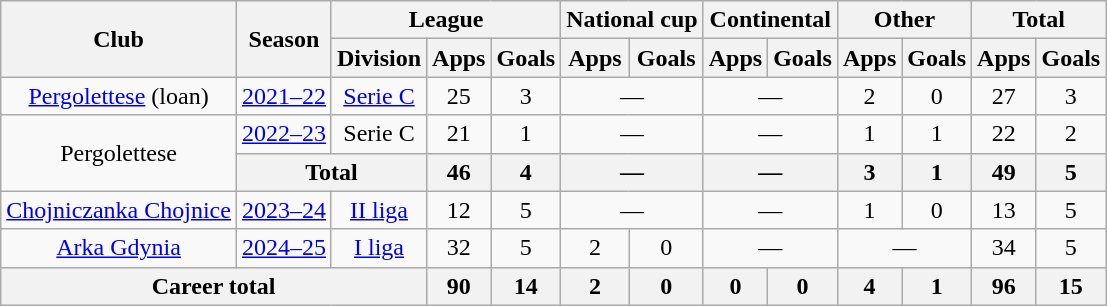<table class="wikitable" Style="text-align: center">
<tr>
<th rowspan="2">Club</th>
<th rowspan="2">Season</th>
<th colspan="3">League</th>
<th colspan="2">National cup</th>
<th colspan="2">Continental</th>
<th colspan="2">Other</th>
<th colspan="2">Total</th>
</tr>
<tr>
<th>Division</th>
<th>Apps</th>
<th>Goals</th>
<th>Apps</th>
<th>Goals</th>
<th>Apps</th>
<th>Goals</th>
<th>Apps</th>
<th>Goals</th>
<th>Apps</th>
<th>Goals</th>
</tr>
<tr>
<td><a href='#'>Pergolettese</a> (loan)</td>
<td><a href='#'>2021–22</a></td>
<td><a href='#'>Serie C</a></td>
<td>25</td>
<td>3</td>
<td colspan="2">—</td>
<td colspan="2">—</td>
<td>2</td>
<td>0</td>
<td>27</td>
<td>3</td>
</tr>
<tr>
<td rowspan="2">Pergolettese</td>
<td><a href='#'>2022–23</a></td>
<td>Serie C</td>
<td>21</td>
<td>1</td>
<td colspan="2">—</td>
<td colspan="2">—</td>
<td>1</td>
<td>1</td>
<td>22</td>
<td>2</td>
</tr>
<tr>
<th colspan="2">Total</th>
<th>46</th>
<th>4</th>
<th colspan="2">—</th>
<th colspan="2">—</th>
<th>3</th>
<th>1</th>
<th>49</th>
<th>5</th>
</tr>
<tr>
<td><a href='#'>Chojniczanka Chojnice</a></td>
<td><a href='#'>2023–24</a></td>
<td><a href='#'>II liga</a></td>
<td>12</td>
<td>5</td>
<td colspan="2">—</td>
<td colspan="2">—</td>
<td>1</td>
<td>0</td>
<td>13</td>
<td>5</td>
</tr>
<tr>
<td><a href='#'>Arka Gdynia</a></td>
<td><a href='#'>2024–25</a></td>
<td><a href='#'>I liga</a></td>
<td>32</td>
<td>5</td>
<td>2</td>
<td>0</td>
<td colspan="2">—</td>
<td colspan="2">—</td>
<td>34</td>
<td>5</td>
</tr>
<tr>
<th colspan="3">Career total</th>
<th>90</th>
<th>14</th>
<th>2</th>
<th>0</th>
<th>0</th>
<th>0</th>
<th>4</th>
<th>1</th>
<th>96</th>
<th>15</th>
</tr>
</table>
